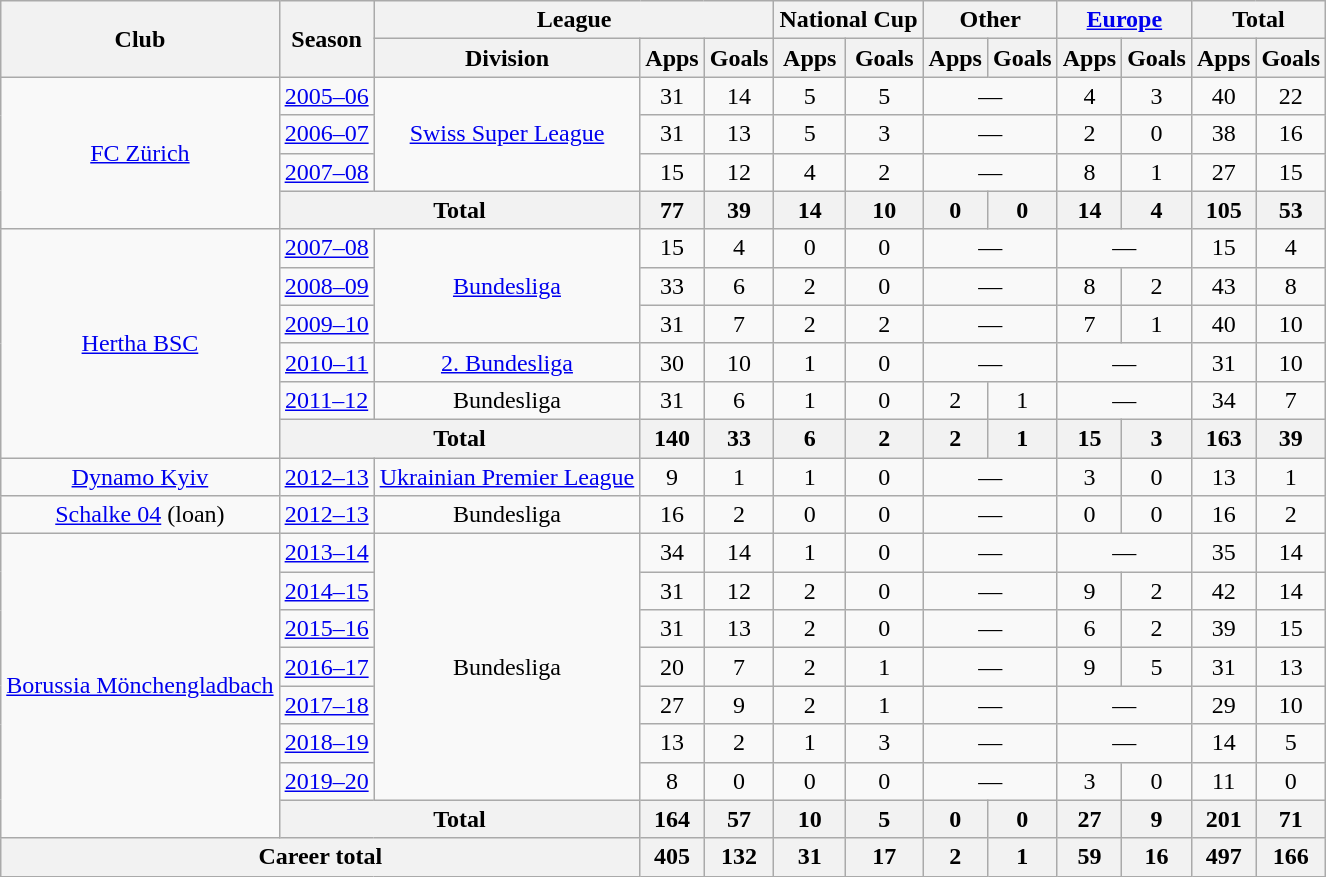<table class="wikitable" style="text-align:center">
<tr>
<th rowspan="2">Club</th>
<th rowspan="2">Season</th>
<th colspan="3">League</th>
<th colspan="2">National Cup</th>
<th colspan="2">Other</th>
<th colspan="2"><a href='#'>Europe</a></th>
<th colspan="2">Total</th>
</tr>
<tr>
<th>Division</th>
<th>Apps</th>
<th>Goals</th>
<th>Apps</th>
<th>Goals</th>
<th>Apps</th>
<th>Goals</th>
<th>Apps</th>
<th>Goals</th>
<th>Apps</th>
<th>Goals</th>
</tr>
<tr>
<td rowspan="4"><a href='#'>FC Zürich</a></td>
<td><a href='#'>2005–06</a></td>
<td rowspan="3"><a href='#'>Swiss Super League</a></td>
<td>31</td>
<td>14</td>
<td>5</td>
<td>5</td>
<td colspan="2">—</td>
<td>4</td>
<td>3</td>
<td>40</td>
<td>22</td>
</tr>
<tr>
<td><a href='#'>2006–07</a></td>
<td>31</td>
<td>13</td>
<td>5</td>
<td>3</td>
<td colspan="2">—</td>
<td>2</td>
<td>0</td>
<td>38</td>
<td>16</td>
</tr>
<tr>
<td><a href='#'>2007–08</a></td>
<td>15</td>
<td>12</td>
<td>4</td>
<td>2</td>
<td colspan="2">—</td>
<td>8</td>
<td>1</td>
<td>27</td>
<td>15</td>
</tr>
<tr>
<th colspan="2">Total</th>
<th>77</th>
<th>39</th>
<th>14</th>
<th>10</th>
<th>0</th>
<th>0</th>
<th>14</th>
<th>4</th>
<th>105</th>
<th>53</th>
</tr>
<tr>
<td rowspan="6"><a href='#'>Hertha BSC</a></td>
<td><a href='#'>2007–08</a></td>
<td rowspan="3"><a href='#'>Bundesliga</a></td>
<td>15</td>
<td>4</td>
<td>0</td>
<td>0</td>
<td colspan="2">—</td>
<td colspan="2">—</td>
<td>15</td>
<td>4</td>
</tr>
<tr>
<td><a href='#'>2008–09</a></td>
<td>33</td>
<td>6</td>
<td>2</td>
<td>0</td>
<td colspan="2">—</td>
<td>8</td>
<td>2</td>
<td>43</td>
<td>8</td>
</tr>
<tr>
<td><a href='#'>2009–10</a></td>
<td>31</td>
<td>7</td>
<td>2</td>
<td>2</td>
<td colspan="2">—</td>
<td>7</td>
<td>1</td>
<td>40</td>
<td>10</td>
</tr>
<tr>
<td><a href='#'>2010–11</a></td>
<td><a href='#'>2. Bundesliga</a></td>
<td>30</td>
<td>10</td>
<td>1</td>
<td>0</td>
<td colspan="2">—</td>
<td colspan="2">—</td>
<td>31</td>
<td>10</td>
</tr>
<tr>
<td><a href='#'>2011–12</a></td>
<td>Bundesliga</td>
<td>31</td>
<td>6</td>
<td>1</td>
<td>0</td>
<td>2</td>
<td>1</td>
<td colspan="2">—</td>
<td>34</td>
<td>7</td>
</tr>
<tr>
<th colspan="2">Total</th>
<th>140</th>
<th>33</th>
<th>6</th>
<th>2</th>
<th>2</th>
<th>1</th>
<th>15</th>
<th>3</th>
<th>163</th>
<th>39</th>
</tr>
<tr>
<td><a href='#'>Dynamo Kyiv</a></td>
<td><a href='#'>2012–13</a></td>
<td><a href='#'>Ukrainian Premier League</a></td>
<td>9</td>
<td>1</td>
<td>1</td>
<td>0</td>
<td colspan="2">—</td>
<td>3</td>
<td>0</td>
<td>13</td>
<td>1</td>
</tr>
<tr>
<td><a href='#'>Schalke 04</a> (loan)</td>
<td><a href='#'>2012–13</a></td>
<td>Bundesliga</td>
<td>16</td>
<td>2</td>
<td>0</td>
<td>0</td>
<td colspan="2">—</td>
<td>0</td>
<td>0</td>
<td>16</td>
<td>2</td>
</tr>
<tr>
<td rowspan="8"><a href='#'>Borussia Mönchengladbach</a></td>
<td><a href='#'>2013–14</a></td>
<td rowspan="7">Bundesliga</td>
<td>34</td>
<td>14</td>
<td>1</td>
<td>0</td>
<td colspan="2">—</td>
<td colspan="2">—</td>
<td>35</td>
<td>14</td>
</tr>
<tr>
<td><a href='#'>2014–15</a></td>
<td>31</td>
<td>12</td>
<td>2</td>
<td>0</td>
<td colspan="2">—</td>
<td>9</td>
<td>2</td>
<td>42</td>
<td>14</td>
</tr>
<tr>
<td><a href='#'>2015–16</a></td>
<td>31</td>
<td>13</td>
<td>2</td>
<td>0</td>
<td colspan="2">—</td>
<td>6</td>
<td>2</td>
<td>39</td>
<td>15</td>
</tr>
<tr>
<td><a href='#'>2016–17</a></td>
<td>20</td>
<td>7</td>
<td>2</td>
<td>1</td>
<td colspan="2">—</td>
<td>9</td>
<td>5</td>
<td>31</td>
<td>13</td>
</tr>
<tr>
<td><a href='#'>2017–18</a></td>
<td>27</td>
<td>9</td>
<td>2</td>
<td>1</td>
<td colspan="2">—</td>
<td colspan="2">—</td>
<td>29</td>
<td>10</td>
</tr>
<tr>
<td><a href='#'>2018–19</a></td>
<td>13</td>
<td>2</td>
<td>1</td>
<td>3</td>
<td colspan="2">—</td>
<td colspan="2">—</td>
<td>14</td>
<td>5</td>
</tr>
<tr>
<td><a href='#'>2019–20</a></td>
<td>8</td>
<td>0</td>
<td>0</td>
<td>0</td>
<td colspan="2">—</td>
<td>3</td>
<td>0</td>
<td>11</td>
<td>0</td>
</tr>
<tr>
<th colspan="2">Total</th>
<th>164</th>
<th>57</th>
<th>10</th>
<th>5</th>
<th>0</th>
<th>0</th>
<th>27</th>
<th>9</th>
<th>201</th>
<th>71</th>
</tr>
<tr>
<th colspan="3">Career total</th>
<th>405</th>
<th>132</th>
<th>31</th>
<th>17</th>
<th>2</th>
<th>1</th>
<th>59</th>
<th>16</th>
<th>497</th>
<th>166</th>
</tr>
</table>
